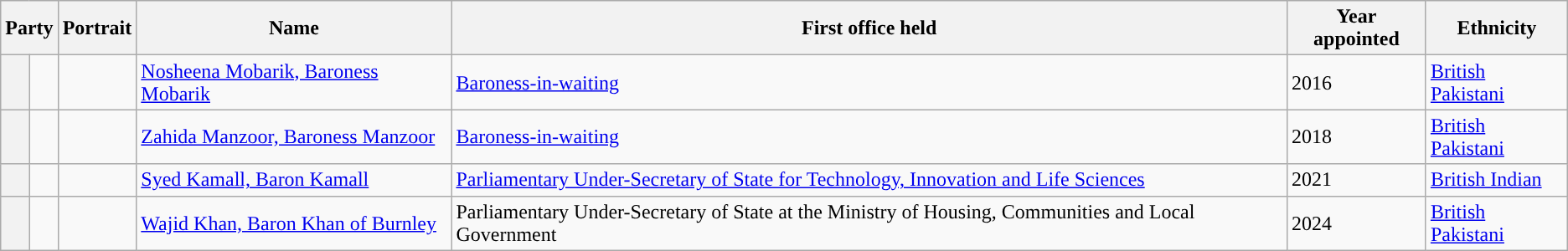<table class="wikitable sortable">
<tr>
<th colspan=2>Party</th>
<th>Portrait</th>
<th>Name</th>
<th>First office held</th>
<th>Year appointed</th>
<th>Ethnicity</th>
</tr>
<tr>
<th style="background-color: "></th>
<td></td>
<td></td>
<td><a href='#'>Nosheena Mobarik, Baroness Mobarik</a></td>
<td><a href='#'>Baroness-in-waiting</a></td>
<td>2016</td>
<td><a href='#'>British Pakistani</a></td>
</tr>
<tr>
<th style="background-color: "></th>
<td></td>
<td></td>
<td><a href='#'>Zahida Manzoor, Baroness Manzoor</a></td>
<td><a href='#'>Baroness-in-waiting</a></td>
<td>2018</td>
<td><a href='#'>British Pakistani</a></td>
</tr>
<tr>
<th style="background-color: "></th>
<td></td>
<td></td>
<td><a href='#'>Syed Kamall, Baron Kamall</a></td>
<td><a href='#'>Parliamentary Under-Secretary of State for Technology, Innovation and Life Sciences</a></td>
<td>2021</td>
<td><a href='#'>British Indian</a></td>
</tr>
<tr>
<th style="background-color: "></th>
<td></td>
<td></td>
<td><a href='#'>Wajid Khan, Baron Khan of Burnley</a></td>
<td>Parliamentary Under-Secretary of State at the Ministry of Housing, Communities and Local Government</td>
<td>2024</td>
<td><a href='#'>British Pakistani</a></td>
</tr>
</table>
